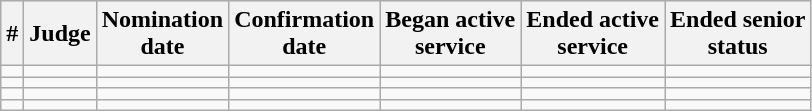<table class="sortable wikitable">
<tr bgcolor="#ececec">
<th>#</th>
<th>Judge</th>
<th>Nomination<br>date</th>
<th>Confirmation<br>date</th>
<th>Began active<br>service</th>
<th>Ended active<br>service</th>
<th>Ended senior<br>status</th>
</tr>
<tr>
<td></td>
<td></td>
<td></td>
<td></td>
<td></td>
<td></td>
<td align="center"></td>
</tr>
<tr>
<td></td>
<td></td>
<td></td>
<td></td>
<td></td>
<td></td>
<td align="center"></td>
</tr>
<tr>
<td></td>
<td></td>
<td></td>
<td></td>
<td></td>
<td></td>
<td align="center"></td>
</tr>
<tr>
<td></td>
<td></td>
<td></td>
<td></td>
<td></td>
<td></td>
<td></td>
</tr>
</table>
